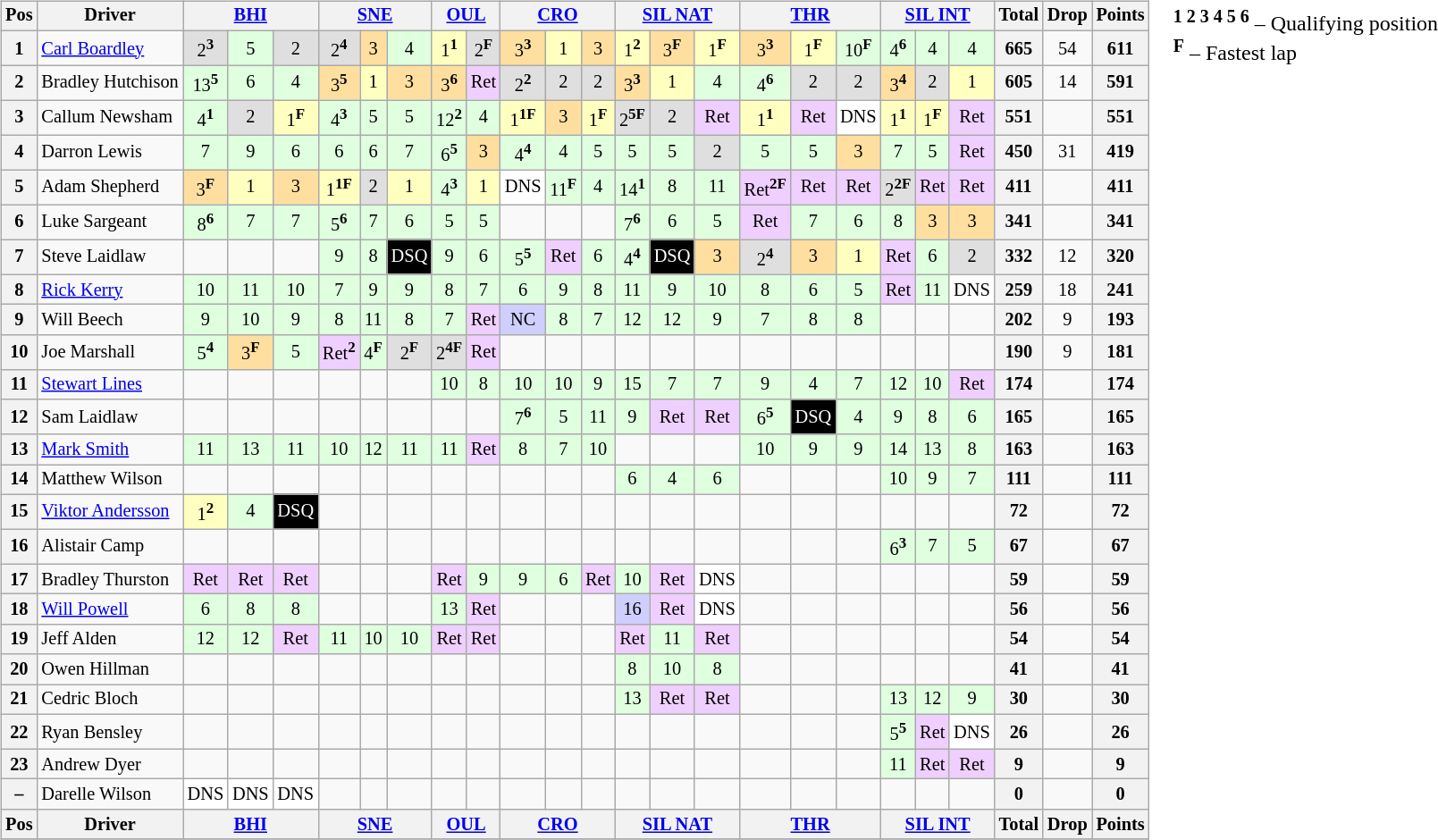<table>
<tr valign="top">
<td><br><table class="wikitable" style="font-size: 85%; text-align: center;">
<tr valign="top">
<th valign="middle">Pos</th>
<th valign="middle">Driver</th>
<th colspan="3"><a href='#'>BHI</a></th>
<th colspan="3"><a href='#'>SNE</a></th>
<th colspan="2"><a href='#'>OUL</a></th>
<th colspan="3"><a href='#'>CRO</a></th>
<th colspan="3"><a href='#'>SIL NAT</a></th>
<th colspan="3"><a href='#'>THR</a></th>
<th colspan="3"><a href='#'>SIL INT</a></th>
<th valihn=middle>Total</th>
<th valign=middle>Drop</th>
<th valign=middle>Points</th>
</tr>
<tr>
<th>1</th>
<td align="left"> <a href='#'>Carl Boardley</a></td>
<td style="background:#dfdfdf;">2<sup><strong>3</strong></sup></td>
<td style="background:#dfffdf;">5</td>
<td style="background:#dfdfdf;">2</td>
<td style="background:#dfdfdf;">2<sup><strong>4</strong></sup></td>
<td style="background:#ffdf9f;">3</td>
<td style="background:#dfffdf;">4</td>
<td style="background:#ffffbf;">1<sup><strong>1</strong></sup></td>
<td style="background:#dfdfdf;">2<sup><strong>F</strong></sup></td>
<td style="background:#ffdf9f;">3<sup><strong>3</strong></sup></td>
<td style="background:#ffffbf;">1</td>
<td style="background:#ffdf9f;">3</td>
<td style="background:#ffffbf;">1<sup><strong>2</strong></sup></td>
<td style="background:#ffdf9f;">3<sup><strong>F</strong></sup></td>
<td style="background:#ffffbf;">1<sup><strong>F</strong></sup></td>
<td style="background:#ffdf9f;">3<sup><strong>3</strong></sup></td>
<td style="background:#ffffbf;">1<sup><strong>F</strong></sup></td>
<td style="background:#dfffdf;">10<sup><strong>F</strong></sup></td>
<td style="background:#dfffdf;">4<sup><strong>6</strong></sup></td>
<td style="background:#dfffdf;">4</td>
<td style="background:#dfffdf;">4</td>
<th>665</th>
<td>54</td>
<th>611</th>
</tr>
<tr>
<th>2</th>
<td align="left" nowrap> Bradley Hutchison</td>
<td style="background:#dfffdf;">13<sup><strong>5</strong></sup></td>
<td style="background:#dfffdf;">6</td>
<td style="background:#dfffdf;">4</td>
<td style="background:#ffdf9f;">3<sup><strong>5</strong></sup></td>
<td style="background:#ffffbf;">1</td>
<td style="background:#ffdf9f;">3</td>
<td style="background:#ffdf9f;">3<sup><strong>6</strong></sup></td>
<td style="background:#efcfff;">Ret</td>
<td style="background:#dfdfdf;">2<sup><strong>2</strong></sup></td>
<td style="background:#dfdfdf;">2</td>
<td style="background:#dfdfdf;">2</td>
<td style="background:#ffdf9f;">3<sup><strong>3</strong></sup></td>
<td style="background:#ffffbf;">1</td>
<td style="background:#dfffdf;">4</td>
<td style="background:#dfffdf;">4<sup><strong>6</strong></sup></td>
<td style="background:#dfdfdf;">2</td>
<td style="background:#dfdfdf;">2</td>
<td style="background:#ffdf9f;">3<sup><strong>4</strong></sup></td>
<td style="background:#dfdfdf;">2</td>
<td style="background:#ffffbf;">1</td>
<th>605</th>
<td>14</td>
<th>591</th>
</tr>
<tr>
<th>3</th>
<td align="left"> Callum Newsham</td>
<td style="background:#dfffdf;">4<sup><strong>1</strong></sup></td>
<td style="background:#dfdfdf;">2</td>
<td style="background:#ffffbf;">1<sup><strong>F</strong></sup></td>
<td style="background:#dfffdf;">4<sup><strong>3</strong></sup></td>
<td style="background:#dfffdf;">5</td>
<td style="background:#dfffdf;">5</td>
<td style="background:#dfffdf;">12<sup><strong>2</strong></sup></td>
<td style="background:#dfffdf;">4</td>
<td style="background:#ffffbf;">1<sup><strong>1F</strong></sup></td>
<td style="background:#ffdf9f;">3</td>
<td style="background:#ffffbf;">1<sup><strong>F</strong></sup></td>
<td style="background:#dfdfdf;">2<sup><strong>5F</strong></sup></td>
<td style="background:#dfdfdf;">2</td>
<td style="background:#efcfff;">Ret</td>
<td style="background:#ffffbf;">1<sup><strong>1</strong></sup></td>
<td style="background:#efcfff;">Ret</td>
<td style="background:#ffffff;">DNS</td>
<td style="background:#ffffbf;">1<sup><strong>1</strong></sup></td>
<td style="background:#ffffbf;">1<sup><strong>F</strong></sup></td>
<td style="background:#efcfff;">Ret</td>
<th>551</th>
<td></td>
<th>551</th>
</tr>
<tr>
<th>4</th>
<td align="left"> Darron Lewis</td>
<td style="background:#dfffdf;">7</td>
<td style="background:#dfffdf;">9</td>
<td style="background:#dfffdf;">6</td>
<td style="background:#dfffdf;">6</td>
<td style="background:#dfffdf;">6</td>
<td style="background:#dfffdf;">7</td>
<td style="background:#dfffdf;">6<sup><strong>5</strong></sup></td>
<td style="background:#ffdf9f;">3</td>
<td style="background:#dfffdf;">4<sup><strong>4</strong></sup></td>
<td style="background:#dfffdf;">4</td>
<td style="background:#dfffdf;">5</td>
<td style="background:#dfffdf;">5</td>
<td style="background:#dfffdf;">5</td>
<td style="background:#dfdfdf;">2</td>
<td style="background:#dfffdf;">5</td>
<td style="background:#dfffdf;">5</td>
<td style="background:#ffdf9f;">3</td>
<td style="background:#dfffdf;">7</td>
<td style="background:#dfffdf;">5</td>
<td style="background:#efcfff;">Ret</td>
<th>450</th>
<td>31</td>
<th>419</th>
</tr>
<tr>
<th>5</th>
<td align="left"> Adam Shepherd</td>
<td style="background:#ffdf9f;">3<sup><strong>F</strong></sup></td>
<td style="background:#ffffbf;">1</td>
<td style="background:#ffdf9f;">3</td>
<td style="background:#ffffbf;">1<sup><strong>1F</strong></sup></td>
<td style="background:#dfdfdf;">2</td>
<td style="background:#ffffbf;">1</td>
<td style="background:#dfffdf;">4<sup><strong>3</strong></sup></td>
<td style="background:#ffffbf;">1</td>
<td style="background:#ffffff;">DNS</td>
<td style="background:#dfffdf;">11<sup><strong>F</strong></sup></td>
<td style="background:#dfffdf;">4</td>
<td style="background:#dfffdf;">14<sup><strong>1</strong></sup></td>
<td style="background:#dfffdf;">8</td>
<td style="background:#dfffdf;">11</td>
<td style="background:#efcfff;">Ret<sup><strong>2F</strong></sup></td>
<td style="background:#efcfff;">Ret</td>
<td style="background:#efcfff;">Ret</td>
<td style="background:#dfdfdf;">2<sup><strong>2F</strong></sup></td>
<td style="background:#efcfff;">Ret</td>
<td style="background:#efcfff;">Ret</td>
<th>411</th>
<td></td>
<th>411</th>
</tr>
<tr>
<th>6</th>
<td align="left"> Luke Sargeant</td>
<td style="background:#dfffdf;">8<sup><strong>6</strong></sup></td>
<td style="background:#dfffdf;">7</td>
<td style="background:#dfffdf;">7</td>
<td style="background:#dfffdf;">5<sup><strong>6</strong></sup></td>
<td style="background:#dfffdf;">7</td>
<td style="background:#dfffdf;">6</td>
<td style="background:#dfffdf;">5</td>
<td style="background:#dfffdf;">5</td>
<td style="background:;"></td>
<td style="background:;"></td>
<td style="background:;"></td>
<td style="background:#dfffdf;">7<sup><strong>6</strong></sup></td>
<td style="background:#dfffdf;">6</td>
<td style="background:#dfffdf;">5</td>
<td style="background:#efcfff;">Ret</td>
<td style="background:#dfffdf;">7</td>
<td style="background:#dfffdf;">6</td>
<td style="background:#dfffdf;">8</td>
<td style="background:#ffdf9f;">3</td>
<td style="background:#ffdf9f;">3</td>
<th>341</th>
<td></td>
<th>341</th>
</tr>
<tr>
<th>7</th>
<td align="left"> Steve Laidlaw</td>
<td style="background:;"></td>
<td style="background:;"></td>
<td style="background:;"></td>
<td style="background:#dfffdf;">9</td>
<td style="background:#dfffdf;">8</td>
<td style="background-color:#000000;color:white">DSQ</td>
<td style="background:#dfffdf;">9</td>
<td style="background:#dfffdf;">6</td>
<td style="background:#dfffdf;">5<sup><strong>5</strong></sup></td>
<td style="background:#efcfff;">Ret</td>
<td style="background:#dfffdf;">6</td>
<td style="background:#dfffdf;">4<sup><strong>4</strong></sup></td>
<td style="background-color:#000000;color:white">DSQ</td>
<td style="background:#ffdf9f;">3</td>
<td style="background:#dfdfdf;">2<sup><strong>4</strong></sup></td>
<td style="background:#ffdf9f;">3</td>
<td style="background:#ffffbf;">1</td>
<td style="background:#efcfff;">Ret</td>
<td style="background:#dfffdf;">6</td>
<td style="background:#dfdfdf;">2</td>
<th>332</th>
<td>12</td>
<th>320</th>
</tr>
<tr>
<th>8</th>
<td align="left"> <a href='#'>Rick Kerry</a></td>
<td style="background:#dfffdf;">10</td>
<td style="background:#dfffdf;">11</td>
<td style="background:#dfffdf;">10</td>
<td style="background:#dfffdf;">7</td>
<td style="background:#dfffdf;">9</td>
<td style="background:#dfffdf;">9</td>
<td style="background:#dfffdf;">8</td>
<td style="background:#dfffdf;">7</td>
<td style="background:#dfffdf;">6</td>
<td style="background:#dfffdf;">9</td>
<td style="background:#dfffdf;">8</td>
<td style="background:#dfffdf;">11</td>
<td style="background:#dfffdf;">9</td>
<td style="background:#dfffdf;">10</td>
<td style="background:#dfffdf;">8</td>
<td style="background:#dfffdf;">6</td>
<td style="background:#dfffdf;">5</td>
<td style="background:#efcfff;">Ret</td>
<td style="background:#dfffdf;">11</td>
<td style="background:#ffffff;">DNS</td>
<th>259</th>
<td>18</td>
<th>241</th>
</tr>
<tr>
<th>9</th>
<td align="left"> Will Beech</td>
<td style="background:#dfffdf;">9</td>
<td style="background:#dfffdf;">10</td>
<td style="background:#dfffdf;">9</td>
<td style="background:#dfffdf;">8</td>
<td style="background:#dfffdf;">11</td>
<td style="background:#dfffdf;">8</td>
<td style="background:#dfffdf;">7</td>
<td style="background:#efcfff;">Ret</td>
<td style="background:#cfcfff;">NC</td>
<td style="background:#dfffdf;">8</td>
<td style="background:#dfffdf;">7</td>
<td style="background:#dfffdf;">12</td>
<td style="background:#dfffdf;">12</td>
<td style="background:#dfffdf;">9</td>
<td style="background:#dfffdf;">7</td>
<td style="background:#dfffdf;">8</td>
<td style="background:#dfffdf;">8</td>
<td style="background:;"></td>
<td style="background:;"></td>
<td style="background:;"></td>
<th>202</th>
<td>9</td>
<th>193</th>
</tr>
<tr>
<th>10</th>
<td align="left"> Joe Marshall</td>
<td style="background:#dfffdf;">5<sup><strong>4</strong></sup></td>
<td style="background:#ffdf9f;">3<sup><strong>F</strong></sup></td>
<td style="background:#dfffdf;">5</td>
<td style="background:#efcfff;">Ret<sup><strong>2</strong></sup></td>
<td style="background:#dfffdf;">4<sup><strong>F</strong></sup></td>
<td style="background:#dfdfdf;">2<sup><strong>F</strong></sup></td>
<td style="background:#dfdfdf;">2<sup><strong>4F</strong></sup></td>
<td style="background:#efcfff;">Ret</td>
<td style="background:;"></td>
<td style="background:;"></td>
<td style="background:;"></td>
<td style="background:;"></td>
<td style="background:;"></td>
<td style="background:;"></td>
<td style="background:;"></td>
<td style="background:;"></td>
<td style="background:;"></td>
<td style="background:;"></td>
<td style="background:;"></td>
<td style="background:;"></td>
<th>190</th>
<td>9</td>
<th>181</th>
</tr>
<tr>
<th>11</th>
<td align="left"> <a href='#'>Stewart Lines</a></td>
<td></td>
<td></td>
<td></td>
<td></td>
<td></td>
<td></td>
<td style="background:#dfffdf;">10</td>
<td style="background:#dfffdf;">8</td>
<td style="background:#dfffdf;">10</td>
<td style="background:#dfffdf;">10</td>
<td style="background:#dfffdf;">9</td>
<td style="background:#dfffdf;">15</td>
<td style="background:#dfffdf;">7</td>
<td style="background:#dfffdf;">7</td>
<td style="background:#dfffdf;">9</td>
<td style="background:#dfffdf;">4</td>
<td style="background:#dfffdf;">7</td>
<td style="background:#dfffdf;">12</td>
<td style="background:#dfffdf;">10</td>
<td style="background:#efcfff;">Ret</td>
<th>174</th>
<td></td>
<th>174</th>
</tr>
<tr>
<th>12</th>
<td align="left"> Sam Laidlaw</td>
<td></td>
<td></td>
<td></td>
<td></td>
<td></td>
<td></td>
<td></td>
<td></td>
<td style="background:#dfffdf;">7<sup><strong>6</strong></sup></td>
<td style="background:#dfffdf;">5</td>
<td style="background:#dfffdf;">11</td>
<td style="background:#dfffdf;">9</td>
<td style="background:#efcfff;">Ret</td>
<td style="background:#efcfff;">Ret</td>
<td style="background:#dfffdf;">6<sup><strong>5</strong></sup></td>
<td style="background-color:#000000;color:white">DSQ</td>
<td style="background:#dfffdf;">4</td>
<td style="background:#dfffdf;">9</td>
<td style="background:#dfffdf;">8</td>
<td style="background:#dfffdf;">6</td>
<th>165</th>
<td></td>
<th>165</th>
</tr>
<tr>
<th>13</th>
<td align="left"> <a href='#'>Mark Smith</a></td>
<td style="background:#dfffdf;">11</td>
<td style="background:#dfffdf;">13</td>
<td style="background:#dfffdf;">11</td>
<td style="background:#dfffdf;">10</td>
<td style="background:#dfffdf;">12</td>
<td style="background:#dfffdf;">11</td>
<td style="background:#dfffdf;">11</td>
<td style="background:#efcfff;">Ret</td>
<td style="background:#dfffdf;">8</td>
<td style="background:#dfffdf;">7</td>
<td style="background:#dfffdf;">10</td>
<td style="background:;"></td>
<td style="background:;"></td>
<td style="background:;"></td>
<td style="background:#dfffdf;">10</td>
<td style="background:#dfffdf;">9</td>
<td style="background:#dfffdf;">9</td>
<td style="background:#dfffdf;">14</td>
<td style="background:#dfffdf;">13</td>
<td style="background:#dfffdf;">8</td>
<th>163</th>
<td></td>
<th>163</th>
</tr>
<tr>
<th>14</th>
<td align="left"> Matthew Wilson</td>
<td></td>
<td></td>
<td></td>
<td style="background:;"></td>
<td style="background:;"></td>
<td style="background:;"></td>
<td style="background:;"></td>
<td style="background:;"></td>
<td style="background:;"></td>
<td style="background:;"></td>
<td style="background:;"></td>
<td style="background:#dfffdf;">6</td>
<td style="background:#dfffdf;">4</td>
<td style="background:#dfffdf;">6</td>
<td style="background:;"></td>
<td style="background:;"></td>
<td style="background:;"></td>
<td style="background:#dfffdf;">10</td>
<td style="background:#dfffdf;">9</td>
<td style="background:#dfffdf;">7</td>
<th>111</th>
<td></td>
<th>111</th>
</tr>
<tr>
<th>15</th>
<td align="left"> <a href='#'>Viktor Andersson</a></td>
<td style="background:#ffffbf;">1<sup><strong>2</strong></sup></td>
<td style="background:#dfffdf;">4</td>
<td style="background-color:#000000;color:white">DSQ</td>
<td style="background:;"></td>
<td style="background:;"></td>
<td style="background:;"></td>
<td style="background:;"></td>
<td style="background:;"></td>
<td style="background:;"></td>
<td style="background:;"></td>
<td style="background:;"></td>
<td style="background:;"></td>
<td style="background:;"></td>
<td style="background:;"></td>
<td style="background:;"></td>
<td style="background:;"></td>
<td style="background:;"></td>
<td style="background:;"></td>
<td style="background:;"></td>
<td style="background:;"></td>
<th>72</th>
<td></td>
<th>72</th>
</tr>
<tr>
<th>16</th>
<td align="left"> Alistair Camp</td>
<td></td>
<td></td>
<td></td>
<td style="background:;"></td>
<td style="background:;"></td>
<td style="background:;"></td>
<td style="background:;"></td>
<td style="background:;"></td>
<td style="background:;"></td>
<td style="background:;"></td>
<td style="background:;"></td>
<td style="background:;"></td>
<td style="background:;"></td>
<td style="background:;"></td>
<td style="background:;"></td>
<td style="background:;"></td>
<td style="background:;"></td>
<td style="background:#dfffdf;">6<sup><strong>3</strong></sup></td>
<td style="background:#dfffdf;">7</td>
<td style="background:#dfffdf;">5</td>
<th>67</th>
<td></td>
<th>67</th>
</tr>
<tr>
<th>17</th>
<td align="left"> Bradley Thurston</td>
<td style="background:#efcfff;">Ret</td>
<td style="background:#efcfff;">Ret</td>
<td style="background:#efcfff;">Ret</td>
<td style="background:;"></td>
<td style="background:;"></td>
<td style="background:;"></td>
<td style="background:#efcfff;">Ret</td>
<td style="background:#dfffdf;">9</td>
<td style="background:#dfffdf;">9</td>
<td style="background:#dfffdf;">6</td>
<td style="background:#efcfff;">Ret</td>
<td style="background:#dfffdf;">10</td>
<td style="background:#efcfff;">Ret</td>
<td style="background:#ffffff;">DNS</td>
<td style="background:;"></td>
<td style="background:;"></td>
<td style="background:;"></td>
<td style="background:;"></td>
<td style="background:;"></td>
<td style="background:;"></td>
<th>59</th>
<td></td>
<th>59</th>
</tr>
<tr>
<th>18</th>
<td align="left"> <a href='#'>Will Powell</a></td>
<td style="background:#dfffdf;">6</td>
<td style="background:#dfffdf;">8</td>
<td style="background:#dfffdf;">8</td>
<td style="background:;"></td>
<td style="background:;"></td>
<td style="background:;"></td>
<td style="background:#dfffdf;">13</td>
<td style="background:#efcfff;">Ret</td>
<td style="background:;"></td>
<td style="background:;"></td>
<td style="background:;"></td>
<td style="background:#cfcfff;">16</td>
<td style="background:#efcfff;">Ret</td>
<td style="background:#ffffff;">DNS</td>
<td style="background:;"></td>
<td style="background:;"></td>
<td style="background:;"></td>
<td style="background:;"></td>
<td style="background:;"></td>
<td style="background:;"></td>
<th>56</th>
<td></td>
<th>56</th>
</tr>
<tr>
<th>19</th>
<td align="left"> Jeff Alden</td>
<td style="background:#dfffdf;">12</td>
<td style="background:#dfffdf;">12</td>
<td style="background:#efcfff;">Ret</td>
<td style="background:#dfffdf;">11</td>
<td style="background:#dfffdf;">10</td>
<td style="background:#dfffdf;">10</td>
<td style="background:#efcfff;">Ret</td>
<td style="background:#efcfff;">Ret</td>
<td style="background:;"></td>
<td style="background:;"></td>
<td style="background:;"></td>
<td style="background:#efcfff;">Ret</td>
<td style="background:#dfffdf;">11</td>
<td style="background:#efcfff;">Ret</td>
<td style="background:;"></td>
<td style="background:;"></td>
<td style="background:;"></td>
<td style="background:;"></td>
<td style="background:;"></td>
<td style="background:;"></td>
<th>54</th>
<td></td>
<th>54</th>
</tr>
<tr>
<th>20</th>
<td align="left"> Owen Hillman</td>
<td></td>
<td></td>
<td></td>
<td style="background:;"></td>
<td style="background:;"></td>
<td style="background:;"></td>
<td style="background:;"></td>
<td style="background:;"></td>
<td style="background:;"></td>
<td style="background:;"></td>
<td style="background:;"></td>
<td style="background:#dfffdf;">8</td>
<td style="background:#dfffdf;">10</td>
<td style="background:#dfffdf;">8</td>
<td style="background:;"></td>
<td style="background:;"></td>
<td style="background:;"></td>
<td style="background:;"></td>
<td style="background:;"></td>
<td style="background:;"></td>
<th>41</th>
<td></td>
<th>41</th>
</tr>
<tr>
<th>21</th>
<td align="left"> Cedric Bloch</td>
<td></td>
<td></td>
<td></td>
<td style="background:;"></td>
<td style="background:;"></td>
<td style="background:;"></td>
<td style="background:;"></td>
<td style="background:;"></td>
<td style="background:;"></td>
<td style="background:;"></td>
<td style="background:;"></td>
<td style="background:#dfffdf;">13</td>
<td style="background:#efcfff;">Ret</td>
<td style="background:#efcfff;">Ret</td>
<td style="background:;"></td>
<td style="background:;"></td>
<td style="background:;"></td>
<td style="background:#dfffdf;">13</td>
<td style="background:#dfffdf;">12</td>
<td style="background:#dfffdf;">9</td>
<th>30</th>
<td></td>
<th>30</th>
</tr>
<tr>
<th>22</th>
<td align="left"> Ryan Bensley</td>
<td></td>
<td></td>
<td></td>
<td style="background:;"></td>
<td style="background:;"></td>
<td style="background:;"></td>
<td style="background:;"></td>
<td style="background:;"></td>
<td style="background:;"></td>
<td style="background:;"></td>
<td style="background:;"></td>
<td style="background:;"></td>
<td style="background:;"></td>
<td style="background:;"></td>
<td style="background:;"></td>
<td style="background:;"></td>
<td style="background:;"></td>
<td style="background:#dfffdf;">5<sup><strong>5</strong></sup></td>
<td style="background:#efcfff;">Ret</td>
<td style="background:#ffffff;">DNS</td>
<th>26</th>
<td></td>
<th>26</th>
</tr>
<tr>
<th>23</th>
<td align="left"> Andrew Dyer</td>
<td></td>
<td></td>
<td></td>
<td style="background:;"></td>
<td style="background:;"></td>
<td style="background:;"></td>
<td style="background:;"></td>
<td style="background:;"></td>
<td style="background:;"></td>
<td style="background:;"></td>
<td style="background:;"></td>
<td style="background:;"></td>
<td style="background:;"></td>
<td style="background:;"></td>
<td style="background:;"></td>
<td style="background:;"></td>
<td style="background:;"></td>
<td style="background:#dfffdf;">11</td>
<td style="background:#efcfff;">Ret</td>
<td style="background:#efcfff;">Ret</td>
<th>9</th>
<td></td>
<th>9</th>
</tr>
<tr>
<th>–</th>
<td align="left"> Darelle Wilson</td>
<td style="background:#ffffff;">DNS</td>
<td style="background:#ffffff;">DNS</td>
<td style="background:#ffffff;">DNS</td>
<td style="background:;"></td>
<td style="background:;"></td>
<td style="background:;"></td>
<td style="background:;"></td>
<td style="background:;"></td>
<td style="background:;"></td>
<td style="background:;"></td>
<td style="background:;"></td>
<td style="background:;"></td>
<td style="background:;"></td>
<td style="background:;"></td>
<td style="background:;"></td>
<td style="background:;"></td>
<td style="background:;"></td>
<td style="background:;"></td>
<td style="background:;"></td>
<td style="background:;"></td>
<th>0</th>
<td></td>
<th>0</th>
</tr>
<tr>
<th valign="middle">Pos</th>
<th valign="middle">Driver</th>
<th colspan="3"><a href='#'>BHI</a></th>
<th colspan="3"><a href='#'>SNE</a></th>
<th colspan="2"><a href='#'>OUL</a></th>
<th colspan="3"><a href='#'>CRO</a></th>
<th colspan="3"><a href='#'>SIL NAT</a></th>
<th colspan="3"><a href='#'>THR</a></th>
<th colspan="3"><a href='#'>SIL INT</a></th>
<th valihn="middle">Total</th>
<th valign="middle">Drop</th>
<th valign="middle">Points</th>
</tr>
<tr>
</tr>
</table>
</td>
<td><br>
<br>
<div>
<sup><strong>1 2 3 4 5 6</strong></sup> – Qualifying position<br>
<sup><strong>F</strong></sup> – Fastest lap<br>
</div></td>
</tr>
</table>
